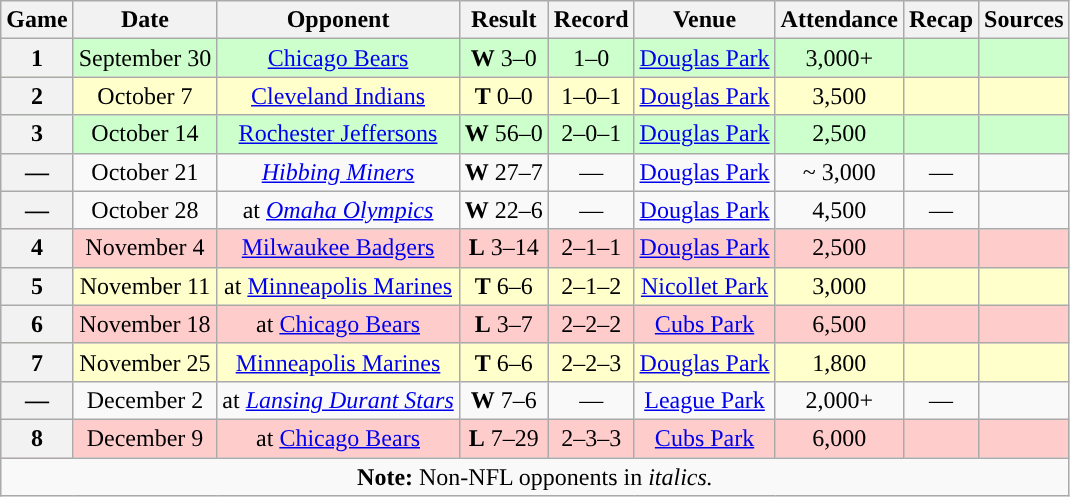<table class="wikitable" style="text-align:center">
<tr>
<th>Game</th>
<th>Date</th>
<th>Opponent</th>
<th>Result</th>
<th>Record</th>
<th>Venue</th>
<th>Attendance</th>
<th>Recap</th>
<th>Sources</th>
</tr>
<tr style="background:#cfc">
<th>1</th>
<td>September 30</td>
<td><a href='#'>Chicago Bears</a></td>
<td><strong>W</strong> 3–0</td>
<td>1–0</td>
<td><a href='#'>Douglas Park</a></td>
<td>3,000+ </td>
<td></td>
<td></td>
</tr>
<tr style="background:#ffc">
<th>2</th>
<td>October 7</td>
<td><a href='#'>Cleveland Indians</a></td>
<td><strong>T</strong> 0–0</td>
<td>1–0–1</td>
<td><a href='#'>Douglas Park</a></td>
<td>3,500 </td>
<td></td>
<td></td>
</tr>
<tr style="background:#cfc">
<th>3</th>
<td>October 14</td>
<td><a href='#'>Rochester Jeffersons</a></td>
<td><strong>W</strong> 56–0</td>
<td>2–0–1</td>
<td><a href='#'>Douglas Park</a></td>
<td>2,500</td>
<td></td>
<td></td>
</tr>
<tr>
<th>—</th>
<td>October 21</td>
<td><em><a href='#'>Hibbing Miners</a></em></td>
<td><strong>W</strong> 27–7</td>
<td>—</td>
<td><a href='#'>Douglas Park</a></td>
<td>~ 3,000</td>
<td>—</td>
<td></td>
</tr>
<tr>
<th>—</th>
<td>October 28</td>
<td>at <em><a href='#'>Omaha Olympics</a></em></td>
<td><strong>W</strong> 22–6</td>
<td>—</td>
<td><a href='#'>Douglas Park</a></td>
<td>4,500</td>
<td>—</td>
<td></td>
</tr>
<tr style="background:#fcc">
<th>4</th>
<td>November 4</td>
<td><a href='#'>Milwaukee Badgers</a></td>
<td><strong>L</strong> 3–14</td>
<td>2–1–1</td>
<td><a href='#'>Douglas Park</a></td>
<td>2,500</td>
<td></td>
<td></td>
</tr>
<tr style="background:#ffc">
<th>5</th>
<td>November 11</td>
<td>at <a href='#'>Minneapolis Marines</a></td>
<td><strong>T</strong> 6–6</td>
<td>2–1–2</td>
<td><a href='#'>Nicollet Park</a></td>
<td>3,000</td>
<td></td>
<td></td>
</tr>
<tr style="background:#fcc">
<th>6</th>
<td>November 18</td>
<td>at <a href='#'>Chicago Bears</a></td>
<td><strong>L</strong> 3–7</td>
<td>2–2–2</td>
<td><a href='#'>Cubs Park</a></td>
<td>6,500</td>
<td></td>
<td></td>
</tr>
<tr style="background:#ffc">
<th>7</th>
<td>November 25</td>
<td><a href='#'>Minneapolis Marines</a></td>
<td><strong>T</strong> 6–6</td>
<td>2–2–3</td>
<td><a href='#'>Douglas Park</a></td>
<td>1,800</td>
<td></td>
<td></td>
</tr>
<tr>
<th>—</th>
<td>December 2</td>
<td>at <em><a href='#'>Lansing Durant Stars</a></em></td>
<td><strong>W</strong> 7–6</td>
<td>—</td>
<td><a href='#'>League Park</a></td>
<td>2,000+</td>
<td>—</td>
<td></td>
</tr>
<tr style="background:#fcc">
<th>8</th>
<td>December 9</td>
<td>at <a href='#'>Chicago Bears</a></td>
<td><strong>L</strong> 7–29</td>
<td>2–3–3</td>
<td><a href='#'>Cubs Park</a></td>
<td>6,000</td>
<td></td>
<td></td>
</tr>
<tr>
<td colspan="10"><strong>Note:</strong> Non-NFL opponents in <em>italics.</em></td>
</tr>
</table>
